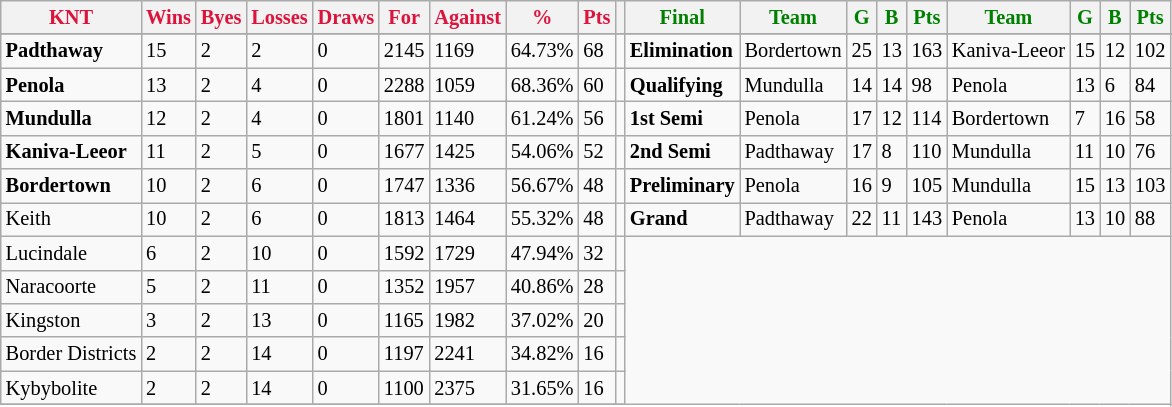<table style="font-size: 85%; text-align: left;" class="wikitable">
<tr>
<th style="color:crimson">KNT</th>
<th style="color:crimson">Wins</th>
<th style="color:crimson">Byes</th>
<th style="color:crimson">Losses</th>
<th style="color:crimson">Draws</th>
<th style="color:crimson">For</th>
<th style="color:crimson">Against</th>
<th style="color:crimson">%</th>
<th style="color:crimson">Pts</th>
<th></th>
<th style="color:green">Final</th>
<th style="color:green">Team</th>
<th style="color:green">G</th>
<th style="color:green">B</th>
<th style="color:green">Pts</th>
<th style="color:green">Team</th>
<th style="color:green">G</th>
<th style="color:green">B</th>
<th style="color:green">Pts</th>
</tr>
<tr>
</tr>
<tr>
</tr>
<tr>
<td><strong>	Padthaway	</strong></td>
<td>15</td>
<td>2</td>
<td>2</td>
<td>0</td>
<td>2145</td>
<td>1169</td>
<td>64.73%</td>
<td>68</td>
<td></td>
<td><strong>Elimination</strong></td>
<td>Bordertown</td>
<td>25</td>
<td>13</td>
<td>163</td>
<td>Kaniva-Leeor</td>
<td>15</td>
<td>12</td>
<td>102</td>
</tr>
<tr>
<td><strong>	Penola	</strong></td>
<td>13</td>
<td>2</td>
<td>4</td>
<td>0</td>
<td>2288</td>
<td>1059</td>
<td>68.36%</td>
<td>60</td>
<td></td>
<td><strong>Qualifying</strong></td>
<td>Mundulla</td>
<td>14</td>
<td>14</td>
<td>98</td>
<td>Penola</td>
<td>13</td>
<td>6</td>
<td>84</td>
</tr>
<tr>
<td><strong>	Mundulla	</strong></td>
<td>12</td>
<td>2</td>
<td>4</td>
<td>0</td>
<td>1801</td>
<td>1140</td>
<td>61.24%</td>
<td>56</td>
<td></td>
<td><strong>1st Semi</strong></td>
<td>Penola</td>
<td>17</td>
<td>12</td>
<td>114</td>
<td>Bordertown</td>
<td>7</td>
<td>16</td>
<td>58</td>
</tr>
<tr>
<td><strong>	Kaniva-Leeor	</strong></td>
<td>11</td>
<td>2</td>
<td>5</td>
<td>0</td>
<td>1677</td>
<td>1425</td>
<td>54.06%</td>
<td>52</td>
<td></td>
<td><strong>2nd Semi</strong></td>
<td>Padthaway</td>
<td>17</td>
<td>8</td>
<td>110</td>
<td>Mundulla</td>
<td>11</td>
<td>10</td>
<td>76</td>
</tr>
<tr>
<td><strong>	Bordertown	</strong></td>
<td>10</td>
<td>2</td>
<td>6</td>
<td>0</td>
<td>1747</td>
<td>1336</td>
<td>56.67%</td>
<td>48</td>
<td></td>
<td><strong>Preliminary</strong></td>
<td>Penola</td>
<td>16</td>
<td>9</td>
<td>105</td>
<td>Mundulla</td>
<td>15</td>
<td>13</td>
<td>103</td>
</tr>
<tr>
<td>Keith</td>
<td>10</td>
<td>2</td>
<td>6</td>
<td>0</td>
<td>1813</td>
<td>1464</td>
<td>55.32%</td>
<td>48</td>
<td></td>
<td><strong>Grand</strong></td>
<td>Padthaway</td>
<td>22</td>
<td>11</td>
<td>143</td>
<td>Penola</td>
<td>13</td>
<td>10</td>
<td>88</td>
</tr>
<tr>
<td>Lucindale</td>
<td>6</td>
<td>2</td>
<td>10</td>
<td>0</td>
<td>1592</td>
<td>1729</td>
<td>47.94%</td>
<td>32</td>
<td></td>
</tr>
<tr>
<td>Naracoorte</td>
<td>5</td>
<td>2</td>
<td>11</td>
<td>0</td>
<td>1352</td>
<td>1957</td>
<td>40.86%</td>
<td>28</td>
<td></td>
</tr>
<tr>
<td>Kingston</td>
<td>3</td>
<td>2</td>
<td>13</td>
<td>0</td>
<td>1165</td>
<td>1982</td>
<td>37.02%</td>
<td>20</td>
<td></td>
</tr>
<tr>
<td>Border Districts</td>
<td>2</td>
<td>2</td>
<td>14</td>
<td>0</td>
<td>1197</td>
<td>2241</td>
<td>34.82%</td>
<td>16</td>
<td></td>
</tr>
<tr>
<td>Kybybolite</td>
<td>2</td>
<td>2</td>
<td>14</td>
<td>0</td>
<td>1100</td>
<td>2375</td>
<td>31.65%</td>
<td>16</td>
<td></td>
</tr>
<tr>
</tr>
</table>
